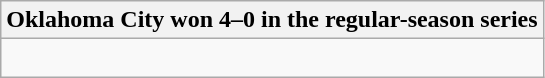<table class="wikitable collapsible collapsed">
<tr>
<th>Oklahoma City won 4–0 in the regular-season series</th>
</tr>
<tr>
<td><br>


</td>
</tr>
</table>
